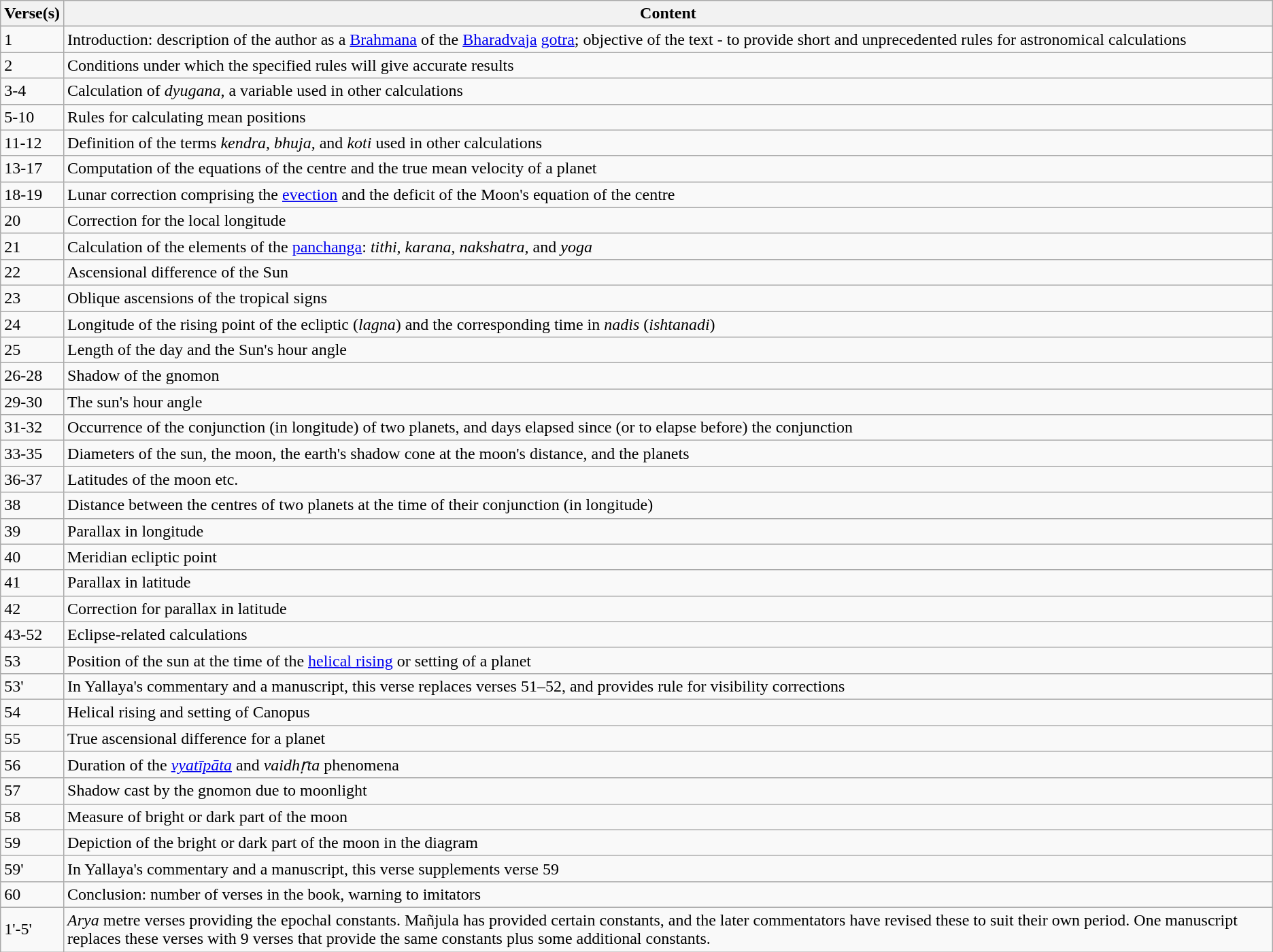<table class="wikitable collapsible">
<tr>
<th>Verse(s)</th>
<th>Content</th>
</tr>
<tr>
<td>1</td>
<td>Introduction: description of the author as a <a href='#'>Brahmana</a> of the <a href='#'>Bharadvaja</a> <a href='#'>gotra</a>; objective of the text - to provide short and unprecedented rules for astronomical calculations</td>
</tr>
<tr>
<td>2</td>
<td>Conditions under which the specified rules will give accurate results</td>
</tr>
<tr>
<td>3-4</td>
<td>Calculation of <em>dyugana</em>, a variable used in other calculations</td>
</tr>
<tr>
<td>5-10</td>
<td>Rules for calculating mean positions</td>
</tr>
<tr>
<td>11-12</td>
<td>Definition of the terms <em>kendra</em>, <em>bhuja</em>, and <em>koti</em> used in other calculations</td>
</tr>
<tr>
<td>13-17</td>
<td>Computation of the equations of the centre and the true mean velocity of a planet</td>
</tr>
<tr>
<td>18-19</td>
<td>Lunar correction comprising the <a href='#'>evection</a> and the deficit of the Moon's equation of the centre</td>
</tr>
<tr>
<td>20</td>
<td>Correction for the local longitude</td>
</tr>
<tr>
<td>21</td>
<td>Calculation of the elements of the <a href='#'>panchanga</a>: <em>tithi</em>, <em>karana</em>, <em>nakshatra</em>, and <em>yoga</em></td>
</tr>
<tr>
<td>22</td>
<td>Ascensional difference of the Sun</td>
</tr>
<tr>
<td>23</td>
<td>Oblique ascensions of the tropical signs</td>
</tr>
<tr>
<td>24</td>
<td>Longitude of the rising point of the ecliptic (<em>lagna</em>) and the corresponding time in <em>nadis</em> (<em>ishtanadi</em>)</td>
</tr>
<tr>
<td>25</td>
<td>Length of the day and the Sun's hour angle</td>
</tr>
<tr>
<td>26-28</td>
<td>Shadow of the gnomon</td>
</tr>
<tr>
<td>29-30</td>
<td>The sun's hour angle</td>
</tr>
<tr>
<td>31-32</td>
<td>Occurrence of the conjunction (in longitude) of two planets, and days elapsed since (or to elapse before) the conjunction</td>
</tr>
<tr>
<td>33-35</td>
<td>Diameters of the sun, the moon, the earth's shadow cone at the moon's distance, and the planets</td>
</tr>
<tr>
<td>36-37</td>
<td>Latitudes of the moon etc.</td>
</tr>
<tr>
<td>38</td>
<td>Distance between the centres of two planets at the time of their conjunction (in longitude)</td>
</tr>
<tr>
<td>39</td>
<td>Parallax in longitude</td>
</tr>
<tr>
<td>40</td>
<td>Meridian ecliptic point</td>
</tr>
<tr>
<td>41</td>
<td>Parallax in latitude</td>
</tr>
<tr>
<td>42</td>
<td>Correction for parallax in latitude</td>
</tr>
<tr>
<td>43-52</td>
<td>Eclipse-related calculations</td>
</tr>
<tr>
<td>53</td>
<td>Position of the sun at the time of the <a href='#'>helical rising</a> or setting of a planet</td>
</tr>
<tr>
<td>53'</td>
<td>In Yallaya's commentary and a manuscript, this verse replaces verses 51–52, and provides rule for visibility corrections</td>
</tr>
<tr>
<td>54</td>
<td>Helical rising and setting of Canopus</td>
</tr>
<tr>
<td>55</td>
<td>True ascensional difference for a planet</td>
</tr>
<tr>
<td>56</td>
<td>Duration of the <em><a href='#'>vyatīpāta</a></em> and <em>vaidhṛta</em> phenomena</td>
</tr>
<tr>
<td>57</td>
<td>Shadow cast by the gnomon due to moonlight</td>
</tr>
<tr>
<td>58</td>
<td>Measure of bright or dark part of the moon</td>
</tr>
<tr>
<td>59</td>
<td>Depiction of the bright or dark part of the moon in the diagram</td>
</tr>
<tr>
<td>59'</td>
<td>In Yallaya's commentary and a manuscript, this verse supplements verse 59</td>
</tr>
<tr>
<td>60</td>
<td>Conclusion: number of verses in the book, warning to imitators</td>
</tr>
<tr>
<td>1'-5'</td>
<td><em>Arya</em> metre verses providing the epochal constants. Mañjula has provided certain constants, and the later commentators have revised these to suit their own period. One manuscript replaces these verses with 9 verses that provide the same constants plus some additional constants.</td>
</tr>
</table>
